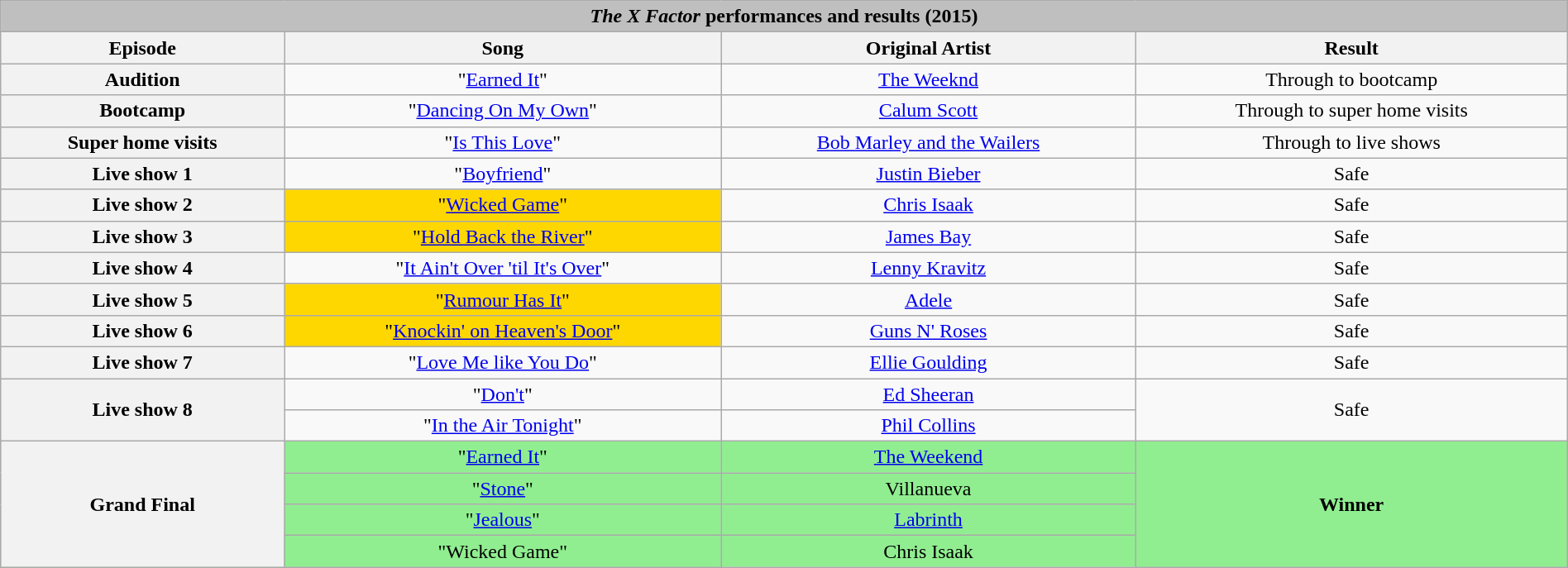<table class="wikitable collapsible collapsed" style="width:100%; margin:1em auto 1em auto; text-align:center;">
<tr>
<th colspan="4" style="background:#BFBFBF;"><em>The X Factor</em> performances and results (2015)</th>
</tr>
<tr>
<th scope="col">Episode</th>
<th scope="col">Song</th>
<th scope="col">Original Artist</th>
<th scope="col">Result</th>
</tr>
<tr>
<th>Audition</th>
<td>"<a href='#'>Earned It</a>"</td>
<td><a href='#'>The Weeknd</a></td>
<td>Through to bootcamp</td>
</tr>
<tr>
<th>Bootcamp</th>
<td>"<a href='#'>Dancing On My Own</a>"</td>
<td><a href='#'>Calum Scott</a></td>
<td>Through to super home visits</td>
</tr>
<tr>
<th>Super home visits</th>
<td>"<a href='#'>Is This Love</a>"</td>
<td><a href='#'>Bob Marley and the Wailers</a></td>
<td>Through to live shows</td>
</tr>
<tr>
<th>Live show 1</th>
<td>"<a href='#'>Boyfriend</a>"</td>
<td><a href='#'>Justin Bieber</a></td>
<td>Safe</td>
</tr>
<tr>
<th>Live show 2</th>
<td style="background:Gold;">"<a href='#'>Wicked Game</a>"</td>
<td><a href='#'>Chris Isaak</a></td>
<td>Safe</td>
</tr>
<tr>
<th>Live show 3</th>
<td style="background:Gold;">"<a href='#'>Hold Back the River</a>"</td>
<td><a href='#'>James Bay</a></td>
<td>Safe</td>
</tr>
<tr>
<th>Live show 4</th>
<td>"<a href='#'>It Ain't Over 'til It's Over</a>"</td>
<td><a href='#'>Lenny Kravitz</a></td>
<td>Safe</td>
</tr>
<tr>
<th>Live show 5</th>
<td style="background:Gold;">"<a href='#'>Rumour Has It</a>"</td>
<td><a href='#'>Adele</a></td>
<td>Safe</td>
</tr>
<tr>
<th>Live show 6</th>
<td style="background:Gold;">"<a href='#'>Knockin' on Heaven's Door</a>"</td>
<td><a href='#'>Guns N' Roses</a></td>
<td>Safe</td>
</tr>
<tr>
<th>Live show 7</th>
<td>"<a href='#'>Love Me like You Do</a>"</td>
<td><a href='#'>Ellie Goulding</a></td>
<td>Safe</td>
</tr>
<tr>
<th rowspan="2">Live show 8</th>
<td>"<a href='#'>Don't</a>"</td>
<td><a href='#'>Ed Sheeran</a></td>
<td rowspan="2">Safe</td>
</tr>
<tr>
<td>"<a href='#'>In the Air Tonight</a>"</td>
<td><a href='#'>Phil Collins</a></td>
</tr>
<tr style="background:lightgreen;">
<th rowspan="4">Grand Final</th>
<td>"<a href='#'>Earned It</a>"</td>
<td><a href='#'>The Weekend</a></td>
<td rowspan="4" style="background:lightgreen;"><strong>Winner</strong></td>
</tr>
<tr style="background:lightgreen;">
<td>"<a href='#'>Stone</a>"</td>
<td>Villanueva</td>
</tr>
<tr style="background:lightgreen;">
<td>"<a href='#'>Jealous</a>"</td>
<td><a href='#'>Labrinth</a></td>
</tr>
<tr style="background:lightgreen;">
<td style="background:lightgreen;">"Wicked Game"</td>
<td>Chris Isaak</td>
</tr>
</table>
